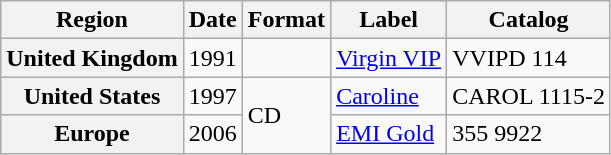<table class="wikitable plainrowheaders">
<tr>
<th scope="col">Region</th>
<th scope="col">Date</th>
<th scope="col">Format</th>
<th scope="col">Label</th>
<th scope="col">Catalog</th>
</tr>
<tr>
<th scope="row">United Kingdom</th>
<td>1991</td>
<td></td>
<td><a href='#'>Virgin VIP</a></td>
<td>VVIPD 114</td>
</tr>
<tr>
<th scope="row">United States</th>
<td>1997</td>
<td rowspan="2">CD</td>
<td><a href='#'>Caroline</a></td>
<td>CAROL 1115-2</td>
</tr>
<tr>
<th scope="row">Europe</th>
<td>2006</td>
<td><a href='#'>EMI Gold</a></td>
<td>355 9922</td>
</tr>
</table>
